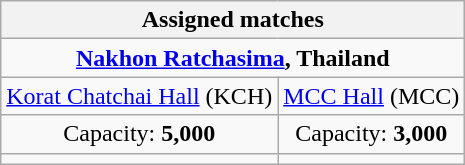<table class="wikitable" style="text-align:center">
<tr>
<th width=100% colspan=2>Assigned matches</th>
</tr>
<tr>
<td colspan=2><strong><a href='#'>Nakhon Ratchasima</a>, Thailand</strong></td>
</tr>
<tr>
<td><a href='#'>Korat Chatchai Hall</a> (KCH)</td>
<td><a href='#'>MCC Hall</a> (MCC)</td>
</tr>
<tr>
<td>Capacity: <strong>5,000</strong></td>
<td>Capacity: <strong>3,000</strong></td>
</tr>
<tr>
<td></td>
<td></td>
</tr>
</table>
